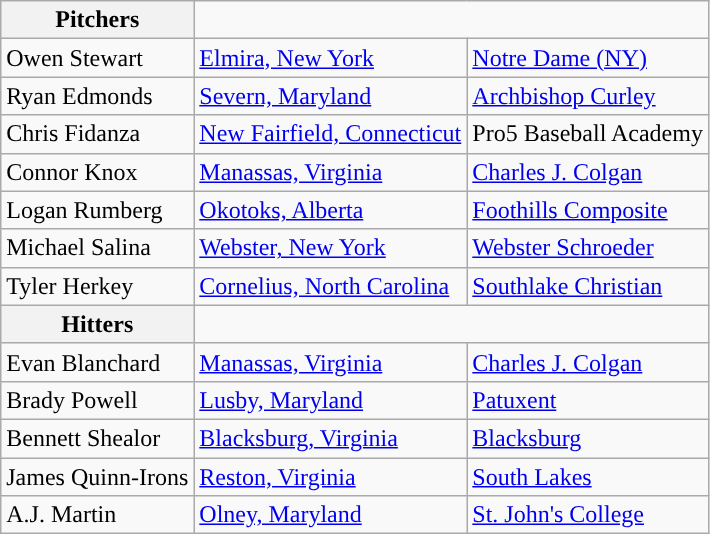<table class="wikitable">
<tr>
<th>Pitchers</th>
</tr>
<tr>
<td>Owen Stewart</td>
<td><a href='#'>Elmira, New York</a></td>
<td><a href='#'>Notre Dame (NY)</a></td>
</tr>
<tr>
<td>Ryan Edmonds</td>
<td><a href='#'>Severn, Maryland</a></td>
<td><a href='#'>Archbishop Curley</a></td>
</tr>
<tr>
<td>Chris Fidanza</td>
<td><a href='#'>New Fairfield, Connecticut</a></td>
<td>Pro5 Baseball Academy</td>
</tr>
<tr>
<td>Connor Knox</td>
<td><a href='#'>Manassas, Virginia</a></td>
<td><a href='#'>Charles J. Colgan</a></td>
</tr>
<tr>
<td>Logan Rumberg</td>
<td><a href='#'>Okotoks, Alberta</a></td>
<td><a href='#'>Foothills Composite</a></td>
</tr>
<tr>
<td>Michael Salina</td>
<td><a href='#'>Webster, New York</a></td>
<td><a href='#'>Webster Schroeder</a></td>
</tr>
<tr>
<td>Tyler Herkey</td>
<td><a href='#'>Cornelius, North Carolina</a></td>
<td><a href='#'>Southlake Christian</a></td>
</tr>
<tr>
<th>Hitters</th>
</tr>
<tr>
<td>Evan Blanchard</td>
<td><a href='#'>Manassas, Virginia</a></td>
<td><a href='#'>Charles J. Colgan</a></td>
</tr>
<tr>
<td>Brady Powell</td>
<td><a href='#'>Lusby, Maryland</a></td>
<td><a href='#'>Patuxent</a></td>
</tr>
<tr>
<td>Bennett Shealor</td>
<td><a href='#'>Blacksburg, Virginia</a></td>
<td><a href='#'>Blacksburg</a></td>
</tr>
<tr>
<td>James Quinn-Irons</td>
<td><a href='#'>Reston, Virginia</a></td>
<td><a href='#'>South Lakes</a></td>
</tr>
<tr>
<td>A.J. Martin</td>
<td><a href='#'>Olney, Maryland</a></td>
<td><a href='#'>St. John's College</a></td>
</tr>
</table>
